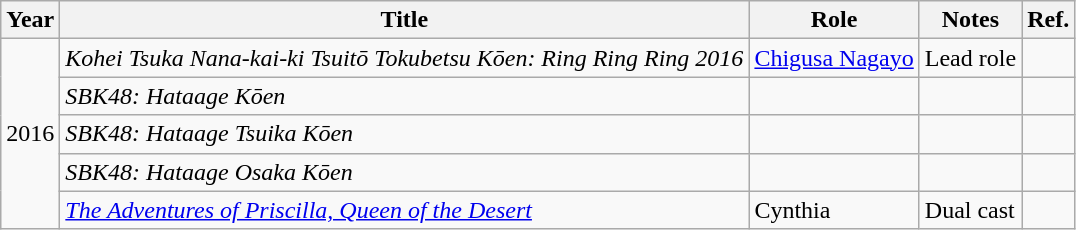<table class="wikitable">
<tr>
<th>Year</th>
<th>Title</th>
<th>Role</th>
<th>Notes</th>
<th>Ref.</th>
</tr>
<tr>
<td rowspan="5">2016</td>
<td><em>Kohei Tsuka Nana-kai-ki Tsuitō Tokubetsu Kōen: Ring Ring Ring 2016</em></td>
<td><a href='#'>Chigusa Nagayo</a></td>
<td>Lead role</td>
<td></td>
</tr>
<tr>
<td><em>SBK48: Hataage Kōen</em></td>
<td></td>
<td></td>
<td></td>
</tr>
<tr>
<td><em>SBK48: Hataage Tsuika Kōen</em></td>
<td></td>
<td></td>
<td></td>
</tr>
<tr>
<td><em>SBK48: Hataage Osaka Kōen</em></td>
<td></td>
<td></td>
<td></td>
</tr>
<tr>
<td><em><a href='#'>The Adventures of Priscilla, Queen of the Desert</a></em></td>
<td>Cynthia</td>
<td>Dual cast</td>
<td></td>
</tr>
</table>
